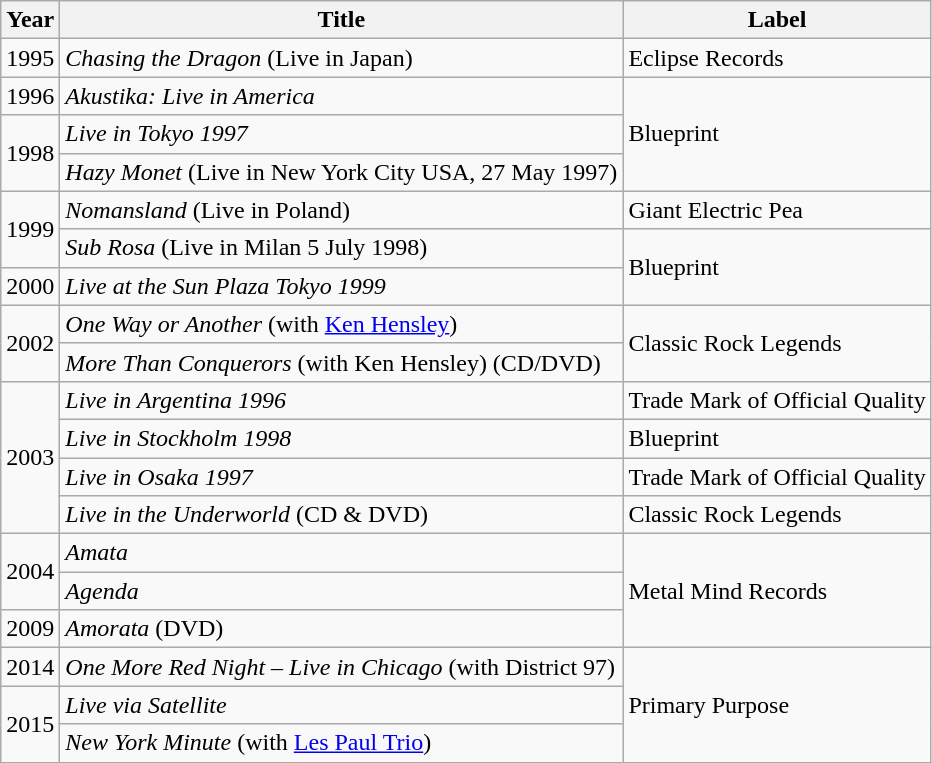<table class="wikitable">
<tr>
<th>Year</th>
<th>Title</th>
<th>Label</th>
</tr>
<tr>
<td>1995</td>
<td><em>Chasing the Dragon</em> (Live in Japan)</td>
<td>Eclipse Records</td>
</tr>
<tr>
<td>1996</td>
<td><em>Akustika: Live in America</em></td>
<td rowspan="3">Blueprint</td>
</tr>
<tr>
<td rowspan="2">1998</td>
<td><em>Live in Tokyo 1997</em></td>
</tr>
<tr>
<td><em>Hazy Monet</em> (Live in New York City USA, 27 May 1997)</td>
</tr>
<tr>
<td rowspan="2">1999</td>
<td><em>Nomansland</em> (Live in Poland)</td>
<td>Giant Electric Pea</td>
</tr>
<tr>
<td><em>Sub Rosa</em> (Live in Milan 5 July 1998)</td>
<td rowspan="2">Blueprint</td>
</tr>
<tr>
<td>2000</td>
<td><em>Live at the Sun Plaza Tokyo 1999</em></td>
</tr>
<tr>
<td rowspan="2">2002</td>
<td><em>One Way or Another</em> (with <a href='#'>Ken Hensley</a>)</td>
<td rowspan="2">Classic Rock Legends</td>
</tr>
<tr>
<td><em>More Than Conquerors</em> (with Ken Hensley) (CD/DVD)</td>
</tr>
<tr>
<td rowspan="4">2003</td>
<td><em>Live in Argentina 1996</em></td>
<td>Trade Mark of Official Quality</td>
</tr>
<tr>
<td><em>Live in Stockholm 1998</em></td>
<td>Blueprint</td>
</tr>
<tr>
<td><em>Live in Osaka 1997</em></td>
<td>Trade Mark of Official Quality</td>
</tr>
<tr>
<td><em>Live in the Underworld</em> (CD & DVD)</td>
<td>Classic Rock Legends</td>
</tr>
<tr>
<td rowspan="2">2004</td>
<td><em>Amata</em></td>
<td rowspan="3">Metal Mind Records</td>
</tr>
<tr>
<td><em>Agenda</em></td>
</tr>
<tr>
<td>2009</td>
<td><em>Amorata</em> (DVD)</td>
</tr>
<tr>
<td>2014</td>
<td><em>One More Red Night – Live in Chicago</em> (with District 97)</td>
<td rowspan="3">Primary Purpose</td>
</tr>
<tr>
<td rowspan="2">2015</td>
<td><em>Live via Satellite</em></td>
</tr>
<tr>
<td><em>New York Minute</em> (with <a href='#'>Les Paul Trio</a>)</td>
</tr>
</table>
